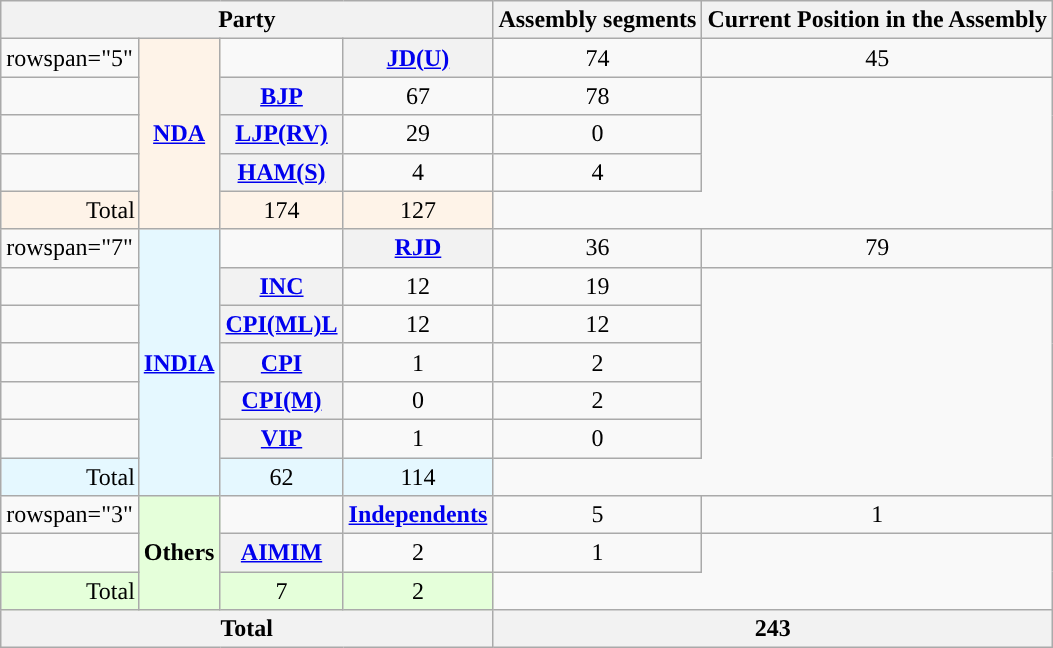<table class="wikitable" style="text-align:center">
<tr>
<th colspan=4>Party</th>
<th>Assembly segments</th>
<th>Current Position in the Assembly</th>
</tr>
<tr>
<td>rowspan="5" </td>
<th rowspan="5"style="background:#fef3e8"><a href='#'>NDA</a></th>
<td></td>
<th><a href='#'>JD(U)</a></th>
<td>74</td>
<td>45</td>
</tr>
<tr>
<td></td>
<th><a href='#'>BJP</a></th>
<td>67</td>
<td>78</td>
</tr>
<tr>
<td></td>
<th><a href='#'>LJP(RV)</a></th>
<td>29</td>
<td>0</td>
</tr>
<tr>
<td></td>
<th><a href='#'>HAM(S)</a></th>
<td>4</td>
<td>4</td>
</tr>
<tr>
<td colspan="2"style="background:#fef3e8">Total</td>
<td style="background:#fef3e8">174</td>
<td style="background:#fef3e8">127</td>
</tr>
<tr>
<td>rowspan="7" </td>
<th rowspan="7"style="background:#E5F8FF"><a href='#'>INDIA</a></th>
<td></td>
<th><a href='#'>RJD</a></th>
<td>36</td>
<td>79</td>
</tr>
<tr>
<td></td>
<th><a href='#'>INC</a></th>
<td>12</td>
<td>19</td>
</tr>
<tr>
<td></td>
<th><a href='#'>CPI(ML)L</a></th>
<td>12</td>
<td>12</td>
</tr>
<tr>
<td></td>
<th><a href='#'>CPI</a></th>
<td>1</td>
<td>2</td>
</tr>
<tr>
<td></td>
<th><a href='#'>CPI(M)</a></th>
<td>0</td>
<td>2</td>
</tr>
<tr>
<td></td>
<th><a href='#'>VIP</a></th>
<td>1</td>
<td>0</td>
</tr>
<tr>
<td colspan="2"style="background:#E5F8FF">Total</td>
<td style="background:#E5F8FF">62</td>
<td style="background:#E5F8FF">114</td>
</tr>
<tr>
<td>rowspan="3" </td>
<th rowspan="3"style="background:#E5FFDA">Others</th>
<td></td>
<th><a href='#'>Independents</a></th>
<td>5</td>
<td>1</td>
</tr>
<tr>
<td></td>
<th><a href='#'>AIMIM</a></th>
<td>2</td>
<td>1</td>
</tr>
<tr>
<td colspan="2"style="background:#E5FFDA">Total</td>
<td style="background:#E5FFDA">7</td>
<td style="background:#E5FFDA">2</td>
</tr>
<tr>
<th colspan="4">Total</th>
<th colspan=2>243</th>
</tr>
</table>
